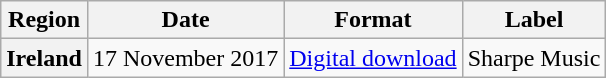<table class="wikitable plainrowheaders" style="text-align:center">
<tr>
<th>Region</th>
<th>Date</th>
<th>Format</th>
<th>Label</th>
</tr>
<tr>
<th scope="row">Ireland</th>
<td>17 November 2017</td>
<td><a href='#'>Digital download</a></td>
<td>Sharpe Music</td>
</tr>
</table>
